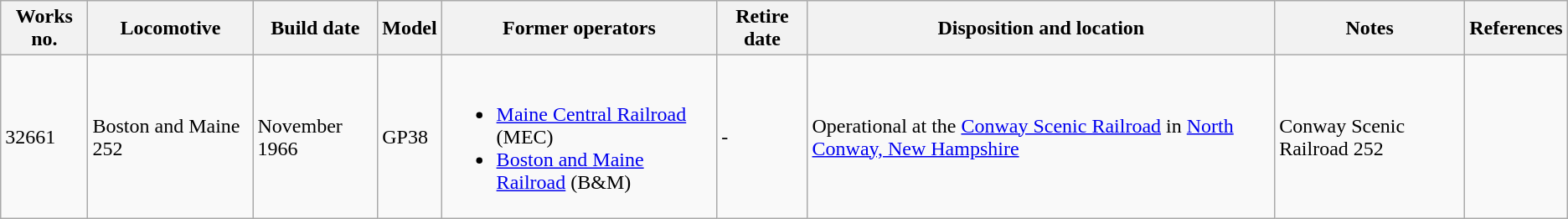<table class="wikitable">
<tr>
<th>Works no.</th>
<th>Locomotive</th>
<th>Build date</th>
<th>Model</th>
<th>Former operators</th>
<th>Retire date</th>
<th>Disposition and location</th>
<th>Notes</th>
<th>References</th>
</tr>
<tr>
<td>32661</td>
<td>Boston and Maine 252</td>
<td>November 1966</td>
<td>GP38</td>
<td><br><ul><li><a href='#'>Maine Central Railroad</a> (MEC)</li><li><a href='#'>Boston and Maine Railroad</a> (B&M)</li></ul></td>
<td>-</td>
<td>Operational at the <a href='#'>Conway Scenic Railroad</a> in <a href='#'>North Conway, New Hampshire</a></td>
<td>Conway Scenic Railroad 252</td>
<td></td>
</tr>
</table>
